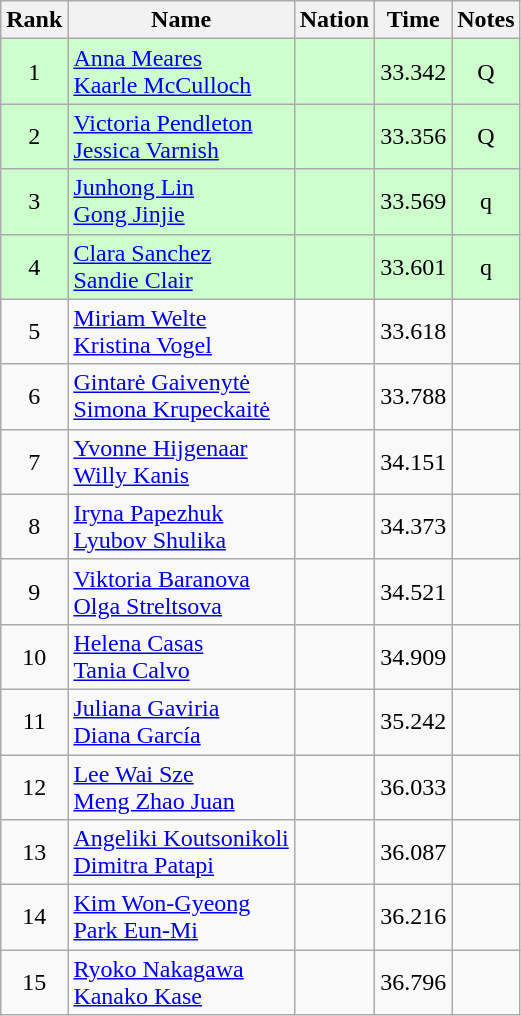<table class="wikitable sortable" style="text-align:center">
<tr>
<th>Rank</th>
<th>Name</th>
<th>Nation</th>
<th>Time</th>
<th>Notes</th>
</tr>
<tr bgcolor=ccffcc>
<td>1</td>
<td align=left><a href='#'>Anna Meares</a><br> <a href='#'>Kaarle McCulloch</a></td>
<td align=left></td>
<td>33.342</td>
<td>Q</td>
</tr>
<tr bgcolor=ccffcc>
<td>2</td>
<td align=left><a href='#'>Victoria Pendleton</a><br> <a href='#'>Jessica Varnish</a></td>
<td align=left></td>
<td>33.356</td>
<td>Q</td>
</tr>
<tr bgcolor=ccffcc>
<td>3</td>
<td align=left><a href='#'>Junhong Lin</a><br> <a href='#'>Gong Jinjie</a></td>
<td align=left></td>
<td>33.569</td>
<td>q</td>
</tr>
<tr bgcolor=ccffcc>
<td>4</td>
<td align=left><a href='#'>Clara Sanchez</a><br> <a href='#'>Sandie Clair</a></td>
<td align=left></td>
<td>33.601</td>
<td>q</td>
</tr>
<tr>
<td>5</td>
<td align=left><a href='#'>Miriam Welte</a><br> <a href='#'>Kristina Vogel</a></td>
<td align=left></td>
<td>33.618</td>
<td></td>
</tr>
<tr>
<td>6</td>
<td align=left><a href='#'>Gintarė Gaivenytė</a><br> <a href='#'>Simona Krupeckaitė</a></td>
<td align=left></td>
<td>33.788</td>
<td></td>
</tr>
<tr>
<td>7</td>
<td align=left><a href='#'>Yvonne Hijgenaar</a><br> <a href='#'>Willy Kanis</a></td>
<td align=left></td>
<td>34.151</td>
<td></td>
</tr>
<tr>
<td>8</td>
<td align=left><a href='#'>Iryna Papezhuk</a><br> <a href='#'>Lyubov Shulika</a></td>
<td align=left></td>
<td>34.373</td>
<td></td>
</tr>
<tr>
<td>9</td>
<td align=left><a href='#'>Viktoria Baranova</a><br> <a href='#'>Olga Streltsova</a></td>
<td align=left></td>
<td>34.521</td>
<td></td>
</tr>
<tr>
<td>10</td>
<td align=left><a href='#'>Helena Casas</a><br> <a href='#'>Tania Calvo</a></td>
<td align=left></td>
<td>34.909</td>
<td></td>
</tr>
<tr>
<td>11</td>
<td align=left><a href='#'>Juliana Gaviria</a><br> <a href='#'>Diana García</a></td>
<td align=left></td>
<td>35.242</td>
<td></td>
</tr>
<tr>
<td>12</td>
<td align=left><a href='#'>Lee Wai Sze</a><br> <a href='#'>Meng Zhao Juan</a></td>
<td align=left></td>
<td>36.033</td>
<td></td>
</tr>
<tr>
<td>13</td>
<td align=left><a href='#'>Angeliki Koutsonikoli</a><br> <a href='#'>Dimitra Patapi</a></td>
<td align=left></td>
<td>36.087</td>
<td></td>
</tr>
<tr>
<td>14</td>
<td align=left><a href='#'>Kim Won-Gyeong</a><br> <a href='#'>Park Eun-Mi</a></td>
<td align=left></td>
<td>36.216</td>
<td></td>
</tr>
<tr>
<td>15</td>
<td align=left><a href='#'>Ryoko Nakagawa</a><br> <a href='#'>Kanako Kase</a></td>
<td align=left></td>
<td>36.796</td>
<td></td>
</tr>
</table>
